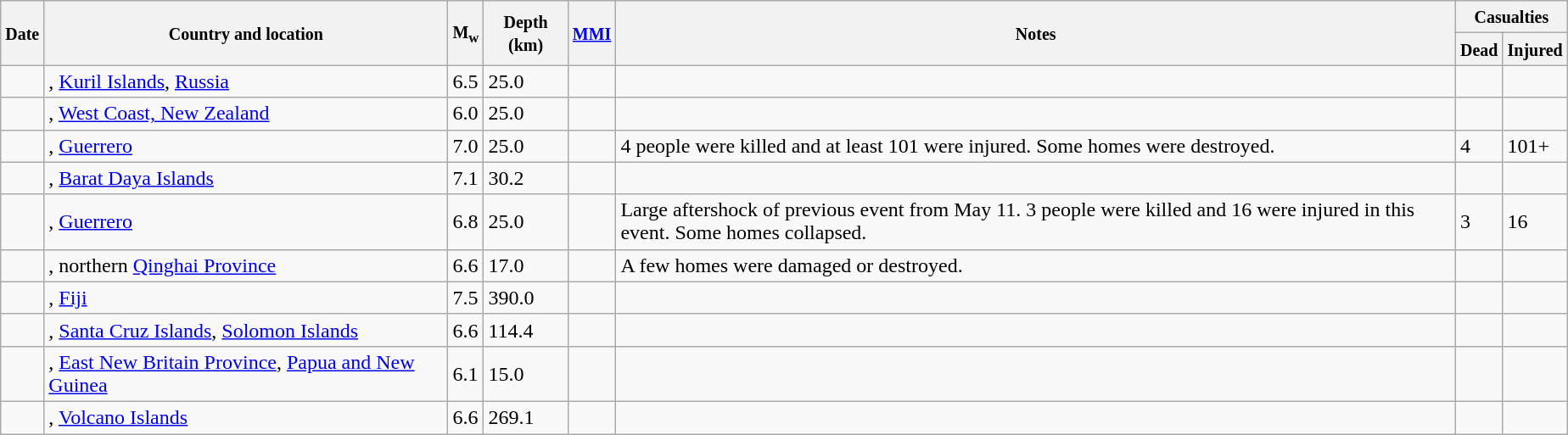<table class="wikitable sortable sort-under" style="border:1px black; margin-left:1em;">
<tr>
<th rowspan="2"><small>Date</small></th>
<th rowspan="2" style="width: 310px"><small>Country and location</small></th>
<th rowspan="2"><small>M<sub>w</sub></small></th>
<th rowspan="2"><small>Depth (km)</small></th>
<th rowspan="2"><small><a href='#'>MMI</a></small></th>
<th rowspan="2" class="unsortable"><small>Notes</small></th>
<th colspan="2"><small>Casualties</small></th>
</tr>
<tr>
<th><small>Dead</small></th>
<th><small>Injured</small></th>
</tr>
<tr>
<td></td>
<td>, <a href='#'>Kuril Islands</a>, <a href='#'>Russia</a></td>
<td>6.5</td>
<td>25.0</td>
<td></td>
<td></td>
<td></td>
<td></td>
</tr>
<tr>
<td></td>
<td>, <a href='#'>West Coast, New Zealand</a></td>
<td>6.0</td>
<td>25.0</td>
<td></td>
<td></td>
<td></td>
<td></td>
</tr>
<tr>
<td></td>
<td>, <a href='#'>Guerrero</a></td>
<td>7.0</td>
<td>25.0</td>
<td></td>
<td>4 people were killed and at least 101 were injured. Some homes were destroyed.</td>
<td>4</td>
<td>101+</td>
</tr>
<tr>
<td></td>
<td>, <a href='#'>Barat Daya Islands</a></td>
<td>7.1</td>
<td>30.2</td>
<td></td>
<td></td>
<td></td>
<td></td>
</tr>
<tr>
<td></td>
<td>, <a href='#'>Guerrero</a></td>
<td>6.8</td>
<td>25.0</td>
<td></td>
<td>Large aftershock of previous event from May 11. 3 people were killed and 16 were injured in this event. Some homes collapsed.</td>
<td>3</td>
<td>16</td>
</tr>
<tr>
<td></td>
<td>, northern <a href='#'>Qinghai Province</a></td>
<td>6.6</td>
<td>17.0</td>
<td></td>
<td>A few homes were damaged or destroyed.</td>
<td></td>
<td></td>
</tr>
<tr>
<td></td>
<td>, <a href='#'>Fiji</a></td>
<td>7.5</td>
<td>390.0</td>
<td></td>
<td></td>
<td></td>
<td></td>
</tr>
<tr>
<td></td>
<td>, <a href='#'>Santa Cruz Islands</a>, <a href='#'>Solomon Islands</a></td>
<td>6.6</td>
<td>114.4</td>
<td></td>
<td></td>
<td></td>
<td></td>
</tr>
<tr>
<td></td>
<td>, <a href='#'>East New Britain Province</a>, <a href='#'>Papua and New Guinea</a></td>
<td>6.1</td>
<td>15.0</td>
<td></td>
<td></td>
<td></td>
<td></td>
</tr>
<tr>
<td></td>
<td>, <a href='#'>Volcano Islands</a></td>
<td>6.6</td>
<td>269.1</td>
<td></td>
<td></td>
<td></td>
<td></td>
</tr>
</table>
